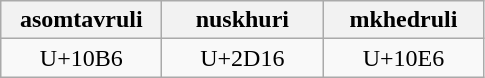<table class="wikitable" style="width:100">
<tr>
<th width="100">asomtavruli</th>
<th width="100">nuskhuri</th>
<th width="100">mkhedruli</th>
</tr>
<tr>
<td align="center">U+10B6</td>
<td align="center">U+2D16</td>
<td align="center">U+10E6</td>
</tr>
</table>
